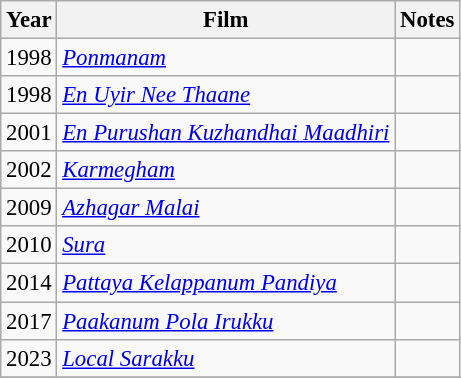<table class="wikitable" style="font-size: 95%;">
<tr>
<th>Year</th>
<th>Film</th>
<th>Notes</th>
</tr>
<tr>
<td>1998</td>
<td><em><a href='#'>Ponmanam</a></em></td>
<td></td>
</tr>
<tr>
<td>1998</td>
<td><em><a href='#'>En Uyir Nee Thaane</a></em></td>
<td></td>
</tr>
<tr>
<td>2001</td>
<td><em><a href='#'>En Purushan Kuzhandhai Maadhiri</a></em></td>
<td></td>
</tr>
<tr>
<td>2002</td>
<td><em><a href='#'>Karmegham</a></em></td>
<td></td>
</tr>
<tr>
<td>2009</td>
<td><em><a href='#'>Azhagar Malai</a></em></td>
<td></td>
</tr>
<tr>
<td>2010</td>
<td><em><a href='#'>Sura</a></em></td>
<td></td>
</tr>
<tr>
<td>2014</td>
<td><em><a href='#'>Pattaya Kelappanum Pandiya</a></em></td>
<td></td>
</tr>
<tr>
<td>2017</td>
<td><em><a href='#'>Paakanum Pola Irukku</a></em></td>
<td></td>
</tr>
<tr>
<td>2023</td>
<td><em><a href='#'>Local Sarakku</a></em></td>
<td></td>
</tr>
<tr>
</tr>
</table>
